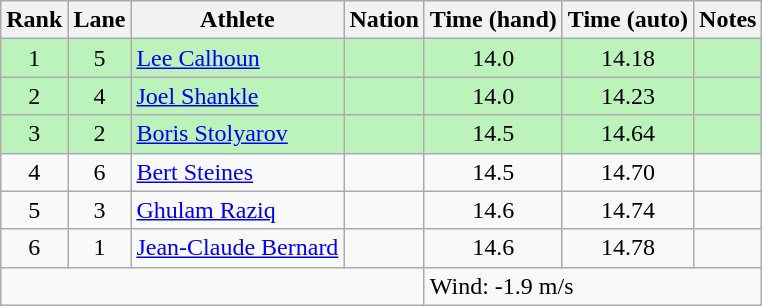<table class="wikitable sortable" style="text-align:center">
<tr>
<th>Rank</th>
<th>Lane</th>
<th>Athlete</th>
<th>Nation</th>
<th>Time (hand)</th>
<th>Time (auto)</th>
<th>Notes</th>
</tr>
<tr bgcolor=bbf3bb>
<td>1</td>
<td>5</td>
<td align=left><a href='#'>Lee Calhoun</a></td>
<td align=left></td>
<td>14.0</td>
<td>14.18</td>
<td></td>
</tr>
<tr bgcolor=bbf3bb>
<td>2</td>
<td>4</td>
<td align=left><a href='#'>Joel Shankle</a></td>
<td align=left></td>
<td>14.0</td>
<td>14.23</td>
<td></td>
</tr>
<tr bgcolor=bbf3bb>
<td>3</td>
<td>2</td>
<td align=left><a href='#'>Boris Stolyarov</a></td>
<td align=left></td>
<td>14.5</td>
<td>14.64</td>
<td></td>
</tr>
<tr>
<td>4</td>
<td>6</td>
<td align=left><a href='#'>Bert Steines</a></td>
<td align=left></td>
<td>14.5</td>
<td>14.70</td>
<td></td>
</tr>
<tr>
<td>5</td>
<td>3</td>
<td align=left><a href='#'>Ghulam Raziq</a></td>
<td align=left></td>
<td>14.6</td>
<td>14.74</td>
<td></td>
</tr>
<tr>
<td>6</td>
<td>1</td>
<td align=left><a href='#'>Jean-Claude Bernard</a></td>
<td align=left></td>
<td>14.6</td>
<td>14.78</td>
<td></td>
</tr>
<tr class="sortbottom">
<td colspan=4></td>
<td colspan="3" style="text-align:left;">Wind: -1.9 m/s</td>
</tr>
</table>
